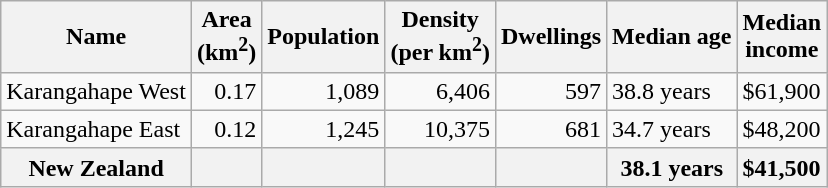<table class="wikitable">
<tr>
<th>Name</th>
<th>Area<br>(km<sup>2</sup>)</th>
<th>Population</th>
<th>Density<br>(per km<sup>2</sup>)</th>
<th>Dwellings</th>
<th>Median age</th>
<th>Median<br>income</th>
</tr>
<tr>
<td>Karangahape West</td>
<td style="text-align:right;">0.17</td>
<td style="text-align:right;">1,089</td>
<td style="text-align:right;">6,406</td>
<td style="text-align:right;">597</td>
<td>38.8 years</td>
<td>$61,900</td>
</tr>
<tr>
<td>Karangahape East</td>
<td style="text-align:right;">0.12</td>
<td style="text-align:right;">1,245</td>
<td style="text-align:right;">10,375</td>
<td style="text-align:right;">681</td>
<td>34.7 years</td>
<td>$48,200</td>
</tr>
<tr>
<th>New Zealand</th>
<th></th>
<th></th>
<th></th>
<th></th>
<th>38.1 years</th>
<th style="text-align:left;">$41,500</th>
</tr>
</table>
